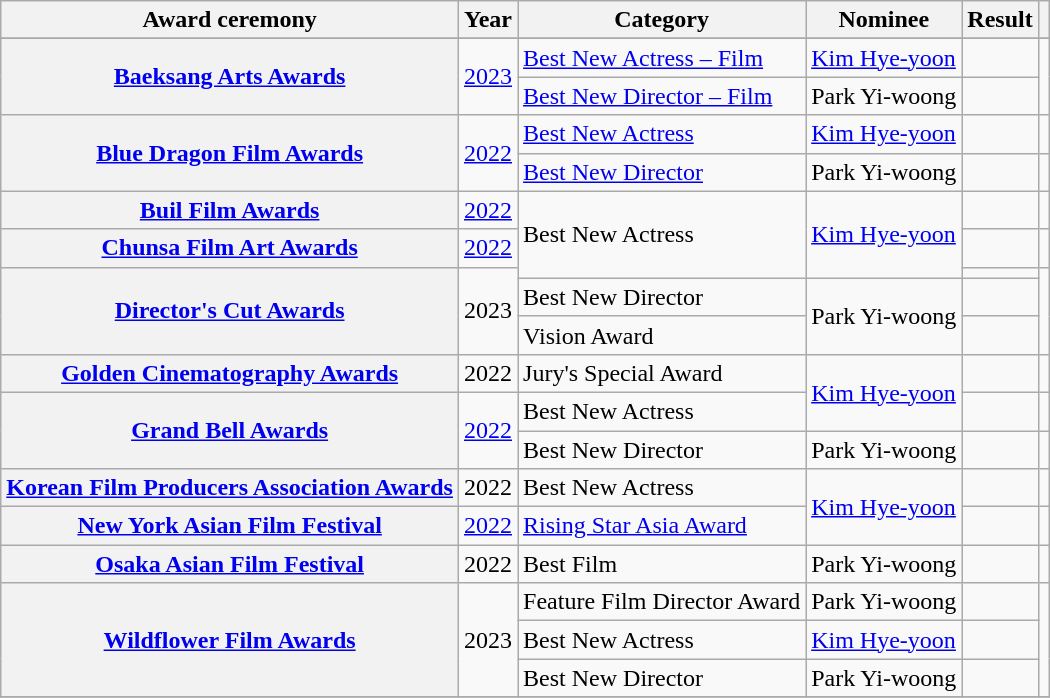<table class="wikitable plainrowheaders sortable">
<tr>
<th scope="col">Award ceremony</th>
<th scope="col">Year</th>
<th scope="col">Category</th>
<th scope="col">Nominee</th>
<th scope="col">Result</th>
<th scope="col" class="unsortable"></th>
</tr>
<tr>
</tr>
<tr>
<th scope="row" rowspan="2"><a href='#'>Baeksang Arts Awards</a></th>
<td style="text-align:center" rowspan="2"><a href='#'>2023</a></td>
<td><a href='#'>Best New Actress – Film</a></td>
<td><a href='#'>Kim Hye-yoon</a></td>
<td></td>
<td style="text-align:center" rowspan="2"></td>
</tr>
<tr>
<td><a href='#'>Best New Director – Film</a></td>
<td>Park Yi-woong</td>
<td></td>
</tr>
<tr>
<th scope="row" rowspan="2"><a href='#'>Blue Dragon Film Awards</a></th>
<td style="text-align:center" rowspan="2"><a href='#'>2022</a></td>
<td><a href='#'>Best New Actress</a></td>
<td><a href='#'>Kim Hye-yoon</a></td>
<td></td>
<td style="text-align:center"></td>
</tr>
<tr>
<td><a href='#'>Best New Director</a></td>
<td>Park Yi-woong</td>
<td></td>
<td style="text-align:center"></td>
</tr>
<tr>
<th scope="row"><a href='#'>Buil Film Awards</a></th>
<td style="text-align:center"><a href='#'>2022</a></td>
<td rowspan="3">Best New Actress</td>
<td rowspan="3"><a href='#'>Kim Hye-yoon</a></td>
<td></td>
<td style="text-align:center"></td>
</tr>
<tr>
<th scope="row"><a href='#'>Chunsa Film Art Awards</a></th>
<td style="text-align:center"><a href='#'>2022</a></td>
<td></td>
<td style="text-align:center"></td>
</tr>
<tr>
<th scope="row" rowspan="3"><a href='#'>Director's Cut Awards</a></th>
<td style="text-align:center" rowspan="3">2023</td>
<td></td>
<td style="text-align:center" rowspan="3"></td>
</tr>
<tr>
<td>Best New Director</td>
<td rowspan="2">Park Yi-woong</td>
<td></td>
</tr>
<tr>
<td>Vision Award</td>
<td></td>
</tr>
<tr>
<th scope="row"><a href='#'>Golden Cinematography Awards</a></th>
<td style="text-align:center">2022</td>
<td>Jury's Special Award</td>
<td rowspan="2"><a href='#'>Kim Hye-yoon</a></td>
<td></td>
<td style="text-align:center"></td>
</tr>
<tr>
<th scope="row" rowspan="2"><a href='#'>Grand Bell Awards</a></th>
<td style="text-align:center" scope="row" rowspan="2"><a href='#'>2022</a></td>
<td>Best New Actress</td>
<td></td>
<td style="text-align:center"></td>
</tr>
<tr>
<td>Best New Director</td>
<td>Park Yi-woong</td>
<td></td>
<td style="text-align:center"></td>
</tr>
<tr>
<th scope="row"><a href='#'>Korean Film Producers Association Awards</a></th>
<td style="text-align:center">2022</td>
<td>Best New Actress</td>
<td rowspan="2"><a href='#'>Kim Hye-yoon</a></td>
<td></td>
<td style="text-align:center"></td>
</tr>
<tr>
<th scope="row"><a href='#'>New York Asian Film Festival</a></th>
<td style="text-align:center"><a href='#'>2022</a></td>
<td><a href='#'>Rising Star Asia Award</a></td>
<td></td>
<td style="text-align:center"></td>
</tr>
<tr>
<th scope="row"><a href='#'>Osaka Asian Film Festival</a></th>
<td style="text-align:center">2022</td>
<td>Best Film</td>
<td>Park Yi-woong</td>
<td></td>
<td></td>
</tr>
<tr>
<th scope="row" rowspan="3"><a href='#'>Wildflower Film Awards</a></th>
<td style="text-align:center"  rowspan="3">2023</td>
<td>Feature Film Director Award</td>
<td>Park Yi-woong</td>
<td></td>
<td style="text-align:center"   rowspan="3"></td>
</tr>
<tr>
<td>Best New Actress</td>
<td><a href='#'>Kim Hye-yoon</a></td>
<td></td>
</tr>
<tr>
<td>Best New Director</td>
<td>Park Yi-woong</td>
<td></td>
</tr>
<tr>
</tr>
</table>
